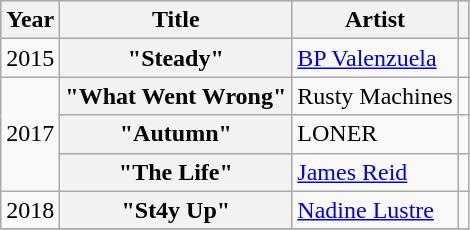<table class="wikitable plainrowheaders sortable">
<tr style="background:#ccc; text-align:center;">
<th scope="col">Year</th>
<th scope="col">Title</th>
<th scope="col">Artist</th>
<th scope="col" class="unsortable"></th>
</tr>
<tr>
<td>2015</td>
<th scope=row>"Steady"</th>
<td><a href='#'>BP Valenzuela</a></td>
<td style="text-align:center;"></td>
</tr>
<tr>
<td rowspan="3">2017</td>
<th scope=row>"What Went Wrong"</th>
<td>Rusty Machines</td>
<td style="text-align:center;"></td>
</tr>
<tr>
<th scope=row>"Autumn"</th>
<td>LONER</td>
<td style="text-align:center;"></td>
</tr>
<tr>
<th scope=row>"The Life"</th>
<td><a href='#'>James Reid</a></td>
<td style="text-align:center;"></td>
</tr>
<tr>
<td>2018</td>
<th scope=row>"St4y Up"</th>
<td><a href='#'>Nadine Lustre</a></td>
<td style="text-align:center;"></td>
</tr>
<tr>
</tr>
</table>
